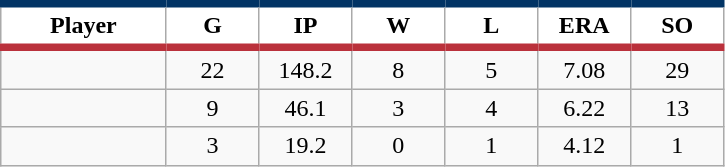<table class="wikitable sortable">
<tr>
<th style="background:#FFFFFF; border-top:#023465 5px solid; border-bottom:#ba313c 5px solid;" width="16%">Player</th>
<th style="background:#FFFFFF; border-top:#023465 5px solid; border-bottom:#ba313c 5px solid;" width="9%">G</th>
<th style="background:#FFFFFF; border-top:#023465 5px solid; border-bottom:#ba313c 5px solid;" width="9%">IP</th>
<th style="background:#FFFFFF; border-top:#023465 5px solid; border-bottom:#ba313c 5px solid;" width="9%">W</th>
<th style="background:#FFFFFF; border-top:#023465 5px solid; border-bottom:#ba313c 5px solid;" width="9%">L</th>
<th style="background:#FFFFFF; border-top:#023465 5px solid; border-bottom:#ba313c 5px solid;" width="9%">ERA</th>
<th style="background:#FFFFFF; border-top:#023465 5px solid; border-bottom:#ba313c 5px solid;" width="9%">SO</th>
</tr>
<tr align="center">
<td></td>
<td>22</td>
<td>148.2</td>
<td>8</td>
<td>5</td>
<td>7.08</td>
<td>29</td>
</tr>
<tr align="center">
<td></td>
<td>9</td>
<td>46.1</td>
<td>3</td>
<td>4</td>
<td>6.22</td>
<td>13</td>
</tr>
<tr align="center">
<td></td>
<td>3</td>
<td>19.2</td>
<td>0</td>
<td>1</td>
<td>4.12</td>
<td>1</td>
</tr>
</table>
